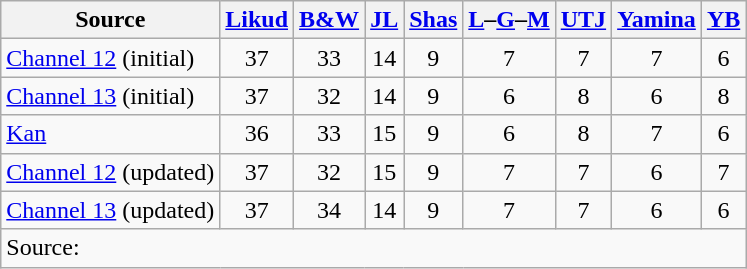<table class=wikitable style=text-align:center>
<tr>
<th>Source</th>
<th><a href='#'>Likud</a></th>
<th><a href='#'>B&W</a></th>
<th><a href='#'>JL</a></th>
<th><a href='#'>Shas</a></th>
<th><a href='#'>L</a>–<a href='#'>G</a>–<a href='#'>M</a></th>
<th><a href='#'>UTJ</a></th>
<th><a href='#'>Yamina</a></th>
<th><a href='#'>YB</a></th>
</tr>
<tr>
<td align=left><a href='#'>Channel 12</a> (initial)</td>
<td>37</td>
<td>33</td>
<td>14</td>
<td>9</td>
<td>7</td>
<td>7</td>
<td>7</td>
<td>6</td>
</tr>
<tr>
<td align=left><a href='#'>Channel 13</a> (initial)</td>
<td>37</td>
<td>32</td>
<td>14</td>
<td>9</td>
<td>6</td>
<td>8</td>
<td>6</td>
<td>8</td>
</tr>
<tr>
<td align=left><a href='#'>Kan</a></td>
<td>36</td>
<td>33</td>
<td>15</td>
<td>9</td>
<td>6</td>
<td>8</td>
<td>7</td>
<td>6</td>
</tr>
<tr>
<td align=left><a href='#'>Channel 12</a> (updated)</td>
<td>37</td>
<td>32</td>
<td>15</td>
<td>9</td>
<td>7</td>
<td>7</td>
<td>6</td>
<td>7</td>
</tr>
<tr>
<td align=left><a href='#'>Channel 13</a> (updated)</td>
<td>37</td>
<td>34</td>
<td>14</td>
<td>9</td>
<td>7</td>
<td>7</td>
<td>6</td>
<td>6</td>
</tr>
<tr>
<td align=left colspan=10>Source: </td>
</tr>
</table>
